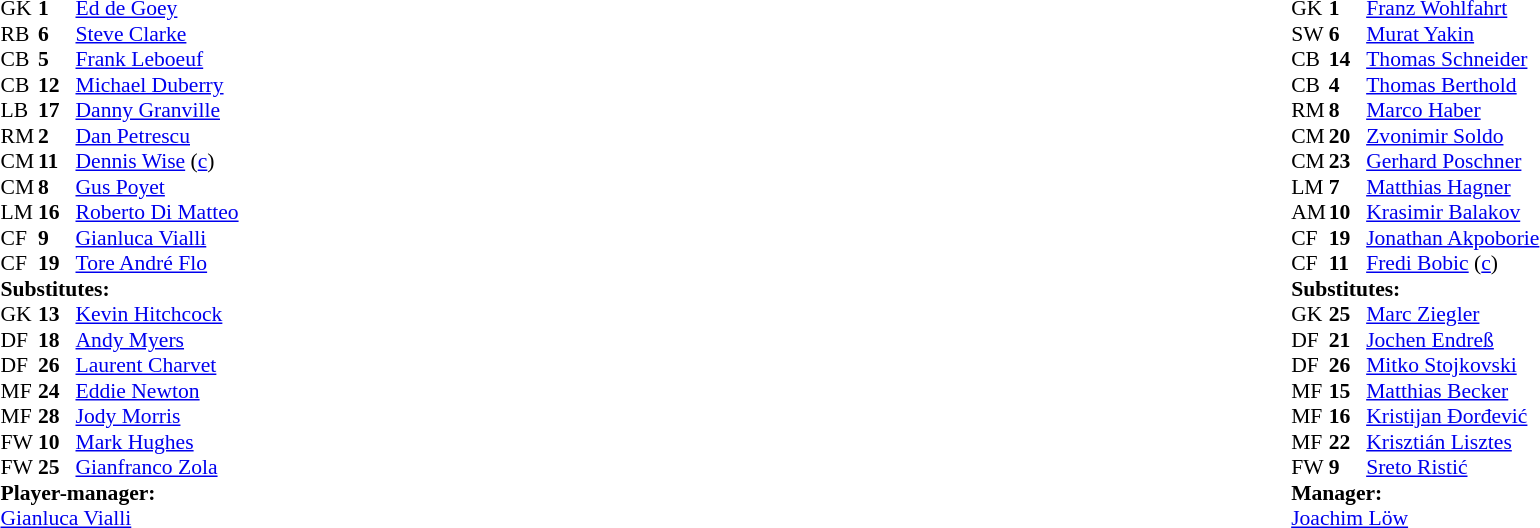<table width="100%">
<tr>
<td valign="top" width="40%"><br><table style="font-size:90%" cellspacing="0" cellpadding="0">
<tr>
<th width=25></th>
<th width=25></th>
</tr>
<tr>
<td>GK</td>
<td><strong>1</strong></td>
<td> <a href='#'>Ed de Goey</a></td>
</tr>
<tr>
<td>RB</td>
<td><strong>6</strong></td>
<td> <a href='#'>Steve Clarke</a></td>
</tr>
<tr>
<td>CB</td>
<td><strong>5</strong></td>
<td> <a href='#'>Frank Leboeuf</a></td>
</tr>
<tr>
<td>CB</td>
<td><strong>12</strong></td>
<td> <a href='#'>Michael Duberry</a></td>
</tr>
<tr>
<td>LB</td>
<td><strong>17</strong></td>
<td> <a href='#'>Danny Granville</a></td>
</tr>
<tr>
<td>RM</td>
<td><strong>2</strong></td>
<td> <a href='#'>Dan Petrescu</a></td>
<td></td>
</tr>
<tr>
<td>CM</td>
<td><strong>11</strong></td>
<td> <a href='#'>Dennis Wise</a> (<a href='#'>c</a>)</td>
<td></td>
</tr>
<tr>
<td>CM</td>
<td><strong>8</strong></td>
<td> <a href='#'>Gus Poyet</a></td>
<td></td>
<td></td>
</tr>
<tr>
<td>LM</td>
<td><strong>16</strong></td>
<td> <a href='#'>Roberto Di Matteo</a></td>
</tr>
<tr>
<td>CF</td>
<td><strong>9</strong></td>
<td> <a href='#'>Gianluca Vialli</a></td>
</tr>
<tr>
<td>CF</td>
<td><strong>19</strong></td>
<td> <a href='#'>Tore André Flo</a></td>
<td></td>
<td></td>
</tr>
<tr>
<td colspan=3><strong>Substitutes:</strong></td>
</tr>
<tr>
<td>GK</td>
<td><strong>13</strong></td>
<td> <a href='#'>Kevin Hitchcock</a></td>
</tr>
<tr>
<td>DF</td>
<td><strong>18</strong></td>
<td> <a href='#'>Andy Myers</a></td>
</tr>
<tr>
<td>DF</td>
<td><strong>26</strong></td>
<td> <a href='#'>Laurent Charvet</a></td>
</tr>
<tr>
<td>MF</td>
<td><strong>24</strong></td>
<td> <a href='#'>Eddie Newton</a></td>
<td></td>
<td></td>
</tr>
<tr>
<td>MF</td>
<td><strong>28</strong></td>
<td> <a href='#'>Jody Morris</a></td>
</tr>
<tr>
<td>FW</td>
<td><strong>10</strong></td>
<td> <a href='#'>Mark Hughes</a></td>
</tr>
<tr>
<td>FW</td>
<td><strong>25</strong></td>
<td> <a href='#'>Gianfranco Zola</a></td>
<td></td>
<td></td>
</tr>
<tr>
<td colspan=3><strong>Player-manager:</strong></td>
</tr>
<tr>
<td colspan=4> <a href='#'>Gianluca Vialli</a></td>
</tr>
</table>
</td>
<td valign="top"></td>
<td valign="top" width="50%"><br><table style="font-size: 90%; margin: auto;" cellspacing="0" cellpadding="0">
<tr>
<th width=25></th>
<th width=25></th>
</tr>
<tr>
<td>GK</td>
<td><strong>1</strong></td>
<td> <a href='#'>Franz Wohlfahrt</a></td>
</tr>
<tr>
<td>SW</td>
<td><strong>6</strong></td>
<td> <a href='#'>Murat Yakin</a></td>
</tr>
<tr>
<td>CB</td>
<td><strong>14</strong></td>
<td> <a href='#'>Thomas Schneider</a></td>
<td></td>
<td></td>
</tr>
<tr>
<td>CB</td>
<td><strong>4</strong></td>
<td> <a href='#'>Thomas Berthold</a></td>
</tr>
<tr>
<td>RM</td>
<td><strong>8</strong></td>
<td> <a href='#'>Marco Haber</a></td>
<td></td>
<td></td>
</tr>
<tr>
<td>CM</td>
<td><strong>20</strong></td>
<td> <a href='#'>Zvonimir Soldo</a></td>
</tr>
<tr>
<td>CM</td>
<td><strong>23</strong></td>
<td> <a href='#'>Gerhard Poschner</a></td>
<td></td>
</tr>
<tr>
<td>LM</td>
<td><strong>7</strong></td>
<td> <a href='#'>Matthias Hagner</a></td>
<td></td>
<td></td>
</tr>
<tr>
<td>AM</td>
<td><strong>10</strong></td>
<td> <a href='#'>Krasimir Balakov</a></td>
</tr>
<tr>
<td>CF</td>
<td><strong>19</strong></td>
<td> <a href='#'>Jonathan Akpoborie</a> </td>
<td></td>
</tr>
<tr>
<td>CF</td>
<td><strong>11</strong></td>
<td> <a href='#'>Fredi Bobic</a> (<a href='#'>c</a>)</td>
</tr>
<tr>
<td colspan=3><strong>Substitutes:</strong></td>
</tr>
<tr>
<td>GK</td>
<td><strong>25</strong></td>
<td> <a href='#'>Marc Ziegler</a></td>
</tr>
<tr>
<td>DF</td>
<td><strong>21</strong></td>
<td> <a href='#'>Jochen Endreß</a></td>
<td></td>
<td></td>
</tr>
<tr>
<td>DF</td>
<td><strong>26</strong></td>
<td> <a href='#'>Mitko Stojkovski</a></td>
</tr>
<tr>
<td>MF</td>
<td><strong>15</strong></td>
<td> <a href='#'>Matthias Becker</a></td>
</tr>
<tr>
<td>MF</td>
<td><strong>16</strong></td>
<td> <a href='#'>Kristijan Đorđević</a></td>
<td></td>
<td></td>
</tr>
<tr>
<td>MF</td>
<td><strong>22</strong></td>
<td> <a href='#'>Krisztián Lisztes</a></td>
</tr>
<tr>
<td>FW</td>
<td><strong>9</strong></td>
<td> <a href='#'>Sreto Ristić</a></td>
<td></td>
<td></td>
</tr>
<tr>
<td colspan=3><strong>Manager:</strong></td>
</tr>
<tr>
<td colspan=4> <a href='#'>Joachim Löw</a></td>
</tr>
</table>
</td>
</tr>
</table>
